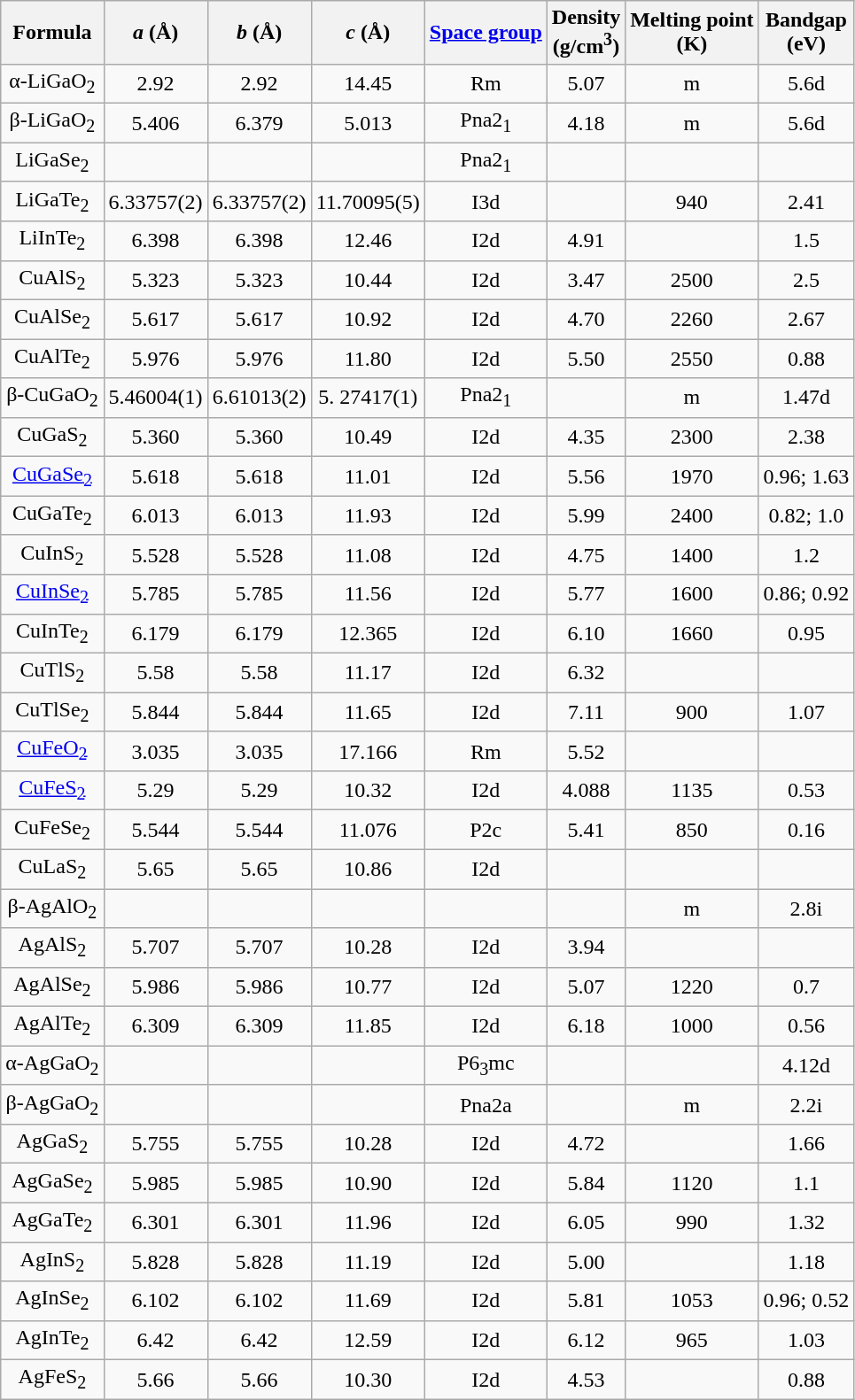<table Class = "wikitable sortable" style = "text-align: center">
<tr>
<th>Formula</th>
<th><em>a</em> (Å)</th>
<th><em>b</em> (Å)</th>
<th><em>c</em> (Å)</th>
<th><a href='#'>Space group</a></th>
<th>Density <br>(g/cm<sup>3</sup>)</th>
<th>Melting point <br>(K)</th>
<th>Bandgap <br>(eV)</th>
</tr>
<tr>
<td>α-LiGaO<sub>2</sub></td>
<td>2.92</td>
<td>2.92</td>
<td>14.45</td>
<td>Rm</td>
<td>5.07</td>
<td>m</td>
<td>5.6d</td>
</tr>
<tr>
<td>β-LiGaO<sub>2</sub></td>
<td>5.406</td>
<td>6.379</td>
<td>5.013</td>
<td>Pna2<sub>1</sub></td>
<td>4.18</td>
<td>m</td>
<td>5.6d</td>
</tr>
<tr>
<td>LiGaSe<sub>2</sub></td>
<td></td>
<td></td>
<td></td>
<td>Pna2<sub>1</sub></td>
<td></td>
<td></td>
<td></td>
</tr>
<tr>
<td>LiGaTe<sub>2</sub></td>
<td>6.33757(2)</td>
<td>6.33757(2)</td>
<td>11.70095(5)</td>
<td>I3d</td>
<td></td>
<td>940</td>
<td>2.41</td>
</tr>
<tr>
<td>LiInTe<sub>2</sub></td>
<td>6.398</td>
<td>6.398</td>
<td>12.46</td>
<td>I2d</td>
<td>4.91</td>
<td></td>
<td>1.5</td>
</tr>
<tr>
<td>CuAlS<sub>2</sub></td>
<td>5.323</td>
<td>5.323</td>
<td>10.44</td>
<td>I2d</td>
<td>3.47</td>
<td>2500</td>
<td>2.5</td>
</tr>
<tr>
<td>CuAlSe<sub>2</sub></td>
<td>5.617</td>
<td>5.617</td>
<td>10.92</td>
<td>I2d</td>
<td>4.70</td>
<td>2260</td>
<td>2.67</td>
</tr>
<tr>
<td>CuAlTe<sub>2</sub></td>
<td>5.976</td>
<td>5.976</td>
<td>11.80</td>
<td>I2d</td>
<td>5.50</td>
<td>2550</td>
<td>0.88</td>
</tr>
<tr>
<td>β-CuGaO<sub>2</sub></td>
<td>5.46004(1)</td>
<td>6.61013(2)</td>
<td>5. 27417(1)</td>
<td>Pna2<sub>1</sub></td>
<td></td>
<td>m</td>
<td>1.47d</td>
</tr>
<tr>
<td>CuGaS<sub>2</sub></td>
<td>5.360</td>
<td>5.360</td>
<td>10.49</td>
<td>I2d</td>
<td>4.35</td>
<td>2300</td>
<td>2.38</td>
</tr>
<tr>
<td><a href='#'>CuGaSe<sub>2</sub></a></td>
<td>5.618</td>
<td>5.618</td>
<td>11.01</td>
<td>I2d</td>
<td>5.56</td>
<td>1970</td>
<td>0.96; 1.63</td>
</tr>
<tr>
<td>CuGaTe<sub>2</sub></td>
<td>6.013</td>
<td>6.013</td>
<td>11.93</td>
<td>I2d</td>
<td>5.99</td>
<td>2400</td>
<td>0.82; 1.0</td>
</tr>
<tr>
<td>CuInS<sub>2</sub></td>
<td>5.528</td>
<td>5.528</td>
<td>11.08</td>
<td>I2d</td>
<td>4.75</td>
<td>1400</td>
<td>1.2</td>
</tr>
<tr>
<td><a href='#'>CuInSe<sub>2</sub></a></td>
<td>5.785</td>
<td>5.785</td>
<td>11.56</td>
<td>I2d</td>
<td>5.77</td>
<td>1600</td>
<td>0.86; 0.92</td>
</tr>
<tr>
<td>CuInTe<sub>2</sub></td>
<td>6.179</td>
<td>6.179</td>
<td>12.365</td>
<td>I2d</td>
<td>6.10</td>
<td>1660</td>
<td>0.95</td>
</tr>
<tr>
<td>CuTlS<sub>2</sub></td>
<td>5.58</td>
<td>5.58</td>
<td>11.17</td>
<td>I2d</td>
<td>6.32</td>
<td></td>
<td></td>
</tr>
<tr>
<td>CuTlSe<sub>2</sub></td>
<td>5.844</td>
<td>5.844</td>
<td>11.65</td>
<td>I2d</td>
<td>7.11</td>
<td>900</td>
<td>1.07</td>
</tr>
<tr>
<td><a href='#'>CuFeO<sub>2</sub></a></td>
<td>3.035</td>
<td>3.035</td>
<td>17.166</td>
<td>Rm</td>
<td>5.52</td>
<td></td>
<td></td>
</tr>
<tr>
<td><a href='#'>CuFeS<sub>2</sub></a></td>
<td>5.29</td>
<td>5.29</td>
<td>10.32</td>
<td>I2d</td>
<td>4.088</td>
<td>1135</td>
<td>0.53</td>
</tr>
<tr>
<td>CuFeSe<sub>2</sub></td>
<td>5.544</td>
<td>5.544</td>
<td>11.076</td>
<td>P2c</td>
<td>5.41</td>
<td>850</td>
<td>0.16</td>
</tr>
<tr>
<td>CuLaS<sub>2</sub></td>
<td>5.65</td>
<td>5.65</td>
<td>10.86</td>
<td>I2d</td>
<td></td>
<td></td>
<td></td>
</tr>
<tr>
<td>β-AgAlO<sub>2</sub></td>
<td></td>
<td></td>
<td></td>
<td></td>
<td></td>
<td>m</td>
<td>2.8i</td>
</tr>
<tr>
<td>AgAlS<sub>2</sub></td>
<td>5.707</td>
<td>5.707</td>
<td>10.28</td>
<td>I2d</td>
<td>3.94</td>
<td></td>
<td></td>
</tr>
<tr>
<td>AgAlSe<sub>2</sub></td>
<td>5.986</td>
<td>5.986</td>
<td>10.77</td>
<td>I2d</td>
<td>5.07</td>
<td>1220</td>
<td>0.7</td>
</tr>
<tr>
<td>AgAlTe<sub>2</sub></td>
<td>6.309</td>
<td>6.309</td>
<td>11.85</td>
<td>I2d</td>
<td>6.18</td>
<td>1000</td>
<td>0.56</td>
</tr>
<tr>
<td>α-AgGaO<sub>2</sub></td>
<td></td>
<td></td>
<td></td>
<td>P6<sub>3</sub>mc</td>
<td></td>
<td></td>
<td>4.12d</td>
</tr>
<tr>
<td>β-AgGaO<sub>2</sub></td>
<td></td>
<td></td>
<td></td>
<td>Pna2a</td>
<td></td>
<td>m</td>
<td>2.2i</td>
</tr>
<tr>
<td>AgGaS<sub>2</sub></td>
<td>5.755</td>
<td>5.755</td>
<td>10.28</td>
<td>I2d</td>
<td>4.72</td>
<td></td>
<td>1.66</td>
</tr>
<tr>
<td>AgGaSe<sub>2</sub></td>
<td>5.985</td>
<td>5.985</td>
<td>10.90</td>
<td>I2d</td>
<td>5.84</td>
<td>1120</td>
<td>1.1</td>
</tr>
<tr>
<td>AgGaTe<sub>2</sub></td>
<td>6.301</td>
<td>6.301</td>
<td>11.96</td>
<td>I2d</td>
<td>6.05</td>
<td>990</td>
<td>1.32</td>
</tr>
<tr>
<td>AgInS<sub>2</sub></td>
<td>5.828</td>
<td>5.828</td>
<td>11.19</td>
<td>I2d</td>
<td>5.00</td>
<td></td>
<td>1.18</td>
</tr>
<tr>
<td>AgInSe<sub>2</sub></td>
<td>6.102</td>
<td>6.102</td>
<td>11.69</td>
<td>I2d</td>
<td>5.81</td>
<td>1053</td>
<td>0.96; 0.52</td>
</tr>
<tr>
<td>AgInTe<sub>2</sub></td>
<td>6.42</td>
<td>6.42</td>
<td>12.59</td>
<td>I2d</td>
<td>6.12</td>
<td>965</td>
<td>1.03</td>
</tr>
<tr>
<td>AgFeS<sub>2</sub></td>
<td>5.66</td>
<td>5.66</td>
<td>10.30</td>
<td>I2d</td>
<td>4.53</td>
<td></td>
<td>0.88</td>
</tr>
</table>
